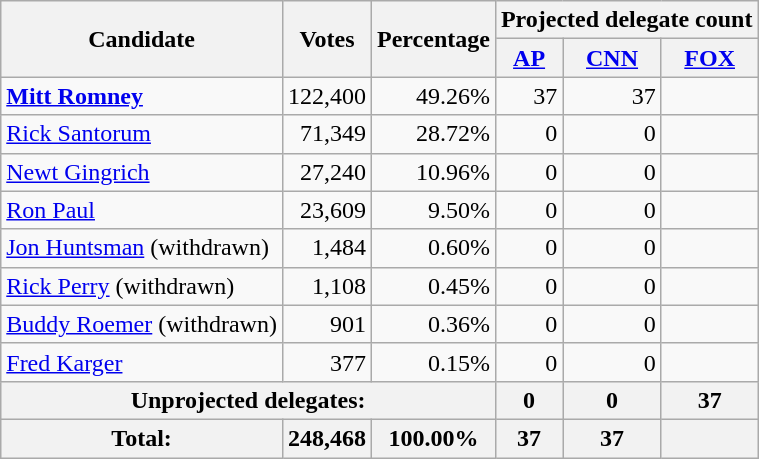<table class="wikitable" style="text-align:right;">
<tr>
<th rowspan="2">Candidate</th>
<th rowspan="2">Votes</th>
<th rowspan="2">Percentage</th>
<th colspan="3">Projected delegate count</th>
</tr>
<tr>
<th><a href='#'>AP</a></th>
<th><a href='#'>CNN</a><br></th>
<th><a href='#'>FOX</a><br></th>
</tr>
<tr>
<td style="text-align:left;"> <strong><a href='#'>Mitt Romney</a></strong></td>
<td>122,400</td>
<td>49.26%</td>
<td>37</td>
<td>37</td>
<td></td>
</tr>
<tr>
<td style="text-align:left;"><a href='#'>Rick Santorum</a></td>
<td>71,349</td>
<td>28.72%</td>
<td>0</td>
<td>0</td>
<td></td>
</tr>
<tr>
<td style="text-align:left;"><a href='#'>Newt Gingrich</a></td>
<td>27,240</td>
<td>10.96%</td>
<td>0</td>
<td>0</td>
<td></td>
</tr>
<tr>
<td style="text-align:left;"><a href='#'>Ron Paul</a></td>
<td>23,609</td>
<td>9.50%</td>
<td>0</td>
<td>0</td>
<td></td>
</tr>
<tr>
<td style="text-align:left;"><a href='#'>Jon Huntsman</a> (withdrawn)</td>
<td>1,484</td>
<td>0.60%</td>
<td>0</td>
<td>0</td>
<td></td>
</tr>
<tr>
<td style="text-align:left;"><a href='#'>Rick Perry</a> (withdrawn)</td>
<td>1,108</td>
<td>0.45%</td>
<td>0</td>
<td>0</td>
<td></td>
</tr>
<tr>
<td style="text-align:left;"><a href='#'>Buddy Roemer</a> (withdrawn)</td>
<td>901</td>
<td>0.36%</td>
<td>0</td>
<td>0</td>
<td></td>
</tr>
<tr>
<td style="text-align:left;"><a href='#'>Fred Karger</a></td>
<td>377</td>
<td>0.15%</td>
<td>0</td>
<td>0</td>
<td></td>
</tr>
<tr style="background:#eee;">
<th colspan="3">Unprojected delegates:</th>
<th>0</th>
<th>0</th>
<th>37</th>
</tr>
<tr style="background:#eee;">
<th>Total:</th>
<th>248,468</th>
<th>100.00%</th>
<th>37</th>
<th>37</th>
<th></th>
</tr>
</table>
